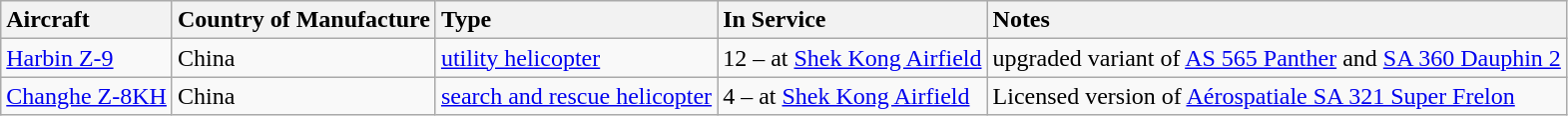<table class="wikitable">
<tr>
<th style="text-align: left;">Aircraft</th>
<th style="text-align: left;">Country of Manufacture</th>
<th style="text-align: left;">Type</th>
<th style="text-align: left;">In Service</th>
<th style="text-align: left;">Notes</th>
</tr>
<tr>
<td><a href='#'>Harbin Z-9</a></td>
<td>China</td>
<td><a href='#'>utility helicopter</a></td>
<td>12 – at <a href='#'>Shek Kong Airfield</a></td>
<td>upgraded variant of <a href='#'>AS 565 Panther</a> and <a href='#'>SA 360 Dauphin 2</a></td>
</tr>
<tr>
<td><a href='#'> Changhe Z-8KH</a></td>
<td>China</td>
<td><a href='#'>search and rescue helicopter</a></td>
<td>4 – at <a href='#'>Shek Kong Airfield</a></td>
<td>Licensed version of <a href='#'>Aérospatiale SA 321 Super Frelon</a></td>
</tr>
</table>
